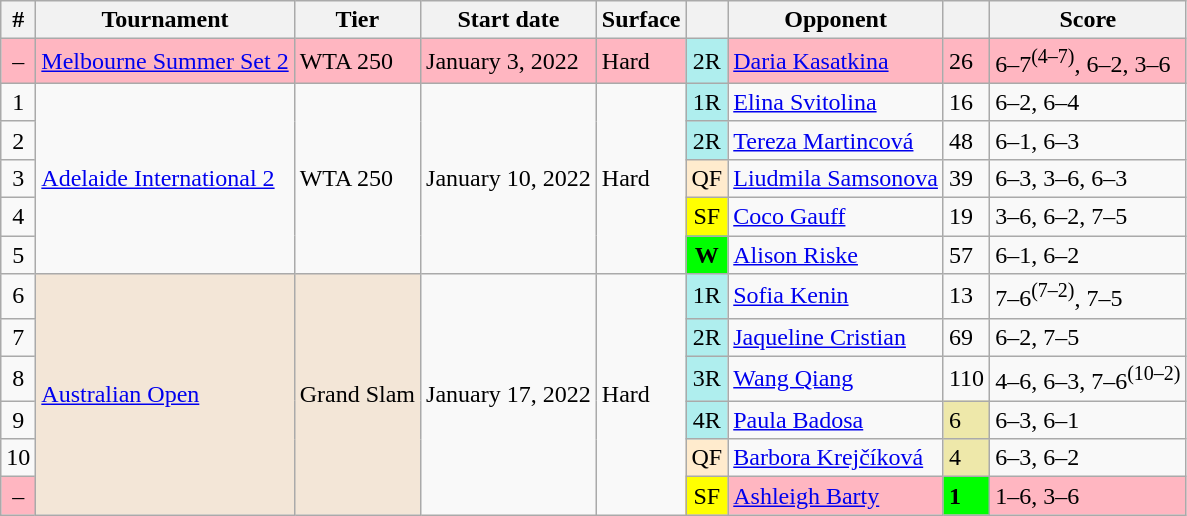<table class="wikitable sortable">
<tr>
<th scope=col>#</th>
<th scope=col>Tournament</th>
<th scope=col>Tier</th>
<th scope=col class=unsortable>Start date</th>
<th scope=col>Surface</th>
<th scope=col class=unsortable></th>
<th scope=col>Opponent</th>
<th scope=col></th>
<th scope=col class=unsortable>Score</th>
</tr>
<tr bgcolor=lightpink>
<td align=center>–</td>
<td><a href='#'>Melbourne Summer Set 2</a></td>
<td>WTA 250</td>
<td>January 3, 2022</td>
<td>Hard</td>
<td align=center style=background:#afeeee>2R</td>
<td> <a href='#'>Daria Kasatkina</a> </td>
<td>26</td>
<td>6–7<sup>(4–7)</sup>, 6–2, 3–6</td>
</tr>
<tr>
<td align=center>1</td>
<td rowspan=5><a href='#'>Adelaide International 2</a></td>
<td rowspan=5>WTA 250</td>
<td rowspan=5>January 10, 2022</td>
<td rowspan=5>Hard</td>
<td align=center style=background:#afeeee>1R</td>
<td> <a href='#'>Elina Svitolina</a> </td>
<td>16</td>
<td>6–2, 6–4</td>
</tr>
<tr>
<td align=center>2</td>
<td align=center style=background:#afeeee>2R</td>
<td> <a href='#'>Tereza Martincová</a></td>
<td>48</td>
<td>6–1, 6–3</td>
</tr>
<tr>
<td align=center>3</td>
<td align=center style=background:#ffebcd>QF</td>
<td> <a href='#'>Liudmila Samsonova</a> </td>
<td>39</td>
<td>6–3, 3–6, 6–3</td>
</tr>
<tr>
<td align=center>4</td>
<td align=center style=background:yellow>SF</td>
<td> <a href='#'>Coco Gauff</a> </td>
<td>19</td>
<td>3–6, 6–2, 7–5</td>
</tr>
<tr>
<td align=center>5</td>
<td align=center style=background:lime><strong>W</strong></td>
<td> <a href='#'>Alison Riske</a></td>
<td>57</td>
<td>6–1, 6–2</td>
</tr>
<tr>
<td align=center>6</td>
<td rowspan=6 bgcolor=f3e6d7><a href='#'>Australian Open</a></td>
<td rowspan=6 bgcolor=f3e6d7>Grand Slam</td>
<td rowspan=6>January 17, 2022</td>
<td rowspan=6>Hard</td>
<td align=center style=background:#afeeee>1R</td>
<td> <a href='#'>Sofia Kenin</a> </td>
<td>13</td>
<td>7–6<sup>(7–2)</sup>, 7–5</td>
</tr>
<tr>
<td align=center>7</td>
<td align=center style=background:#afeeee>2R</td>
<td> <a href='#'>Jaqueline Cristian</a></td>
<td>69</td>
<td>6–2, 7–5</td>
</tr>
<tr>
<td align=center>8</td>
<td align=center style=background:#afeeee>3R</td>
<td> <a href='#'>Wang Qiang</a></td>
<td>110</td>
<td>4–6, 6–3, 7–6<sup>(10–2)</sup></td>
</tr>
<tr>
<td align=center>9</td>
<td align=center style=background:#afeeee>4R</td>
<td> <a href='#'>Paula Badosa</a> </td>
<td bgcolor=eee8aa>6</td>
<td>6–3, 6–1</td>
</tr>
<tr>
<td align=center>10</td>
<td align=center style=background:#ffebcd>QF</td>
<td> <a href='#'>Barbora Krejčíková</a> </td>
<td bgcolor=eee8aa>4</td>
<td>6–3, 6–2</td>
</tr>
<tr bgcolor=lightpink>
<td align=center>–</td>
<td align=center style=background:yellow>SF</td>
<td> <a href='#'>Ashleigh Barty</a> </td>
<td bgcolor=lime><strong>1</strong></td>
<td>1–6, 3–6</td>
</tr>
</table>
